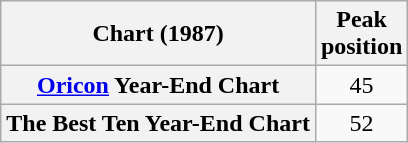<table class="wikitable plainrowheaders" style="text-align:center;">
<tr>
<th>Chart (1987)</th>
<th>Peak<br>position</th>
</tr>
<tr>
<th scope="row"><a href='#'>Oricon</a> Year-End Chart</th>
<td>45</td>
</tr>
<tr>
<th scope="row">The Best Ten Year-End Chart</th>
<td>52</td>
</tr>
</table>
